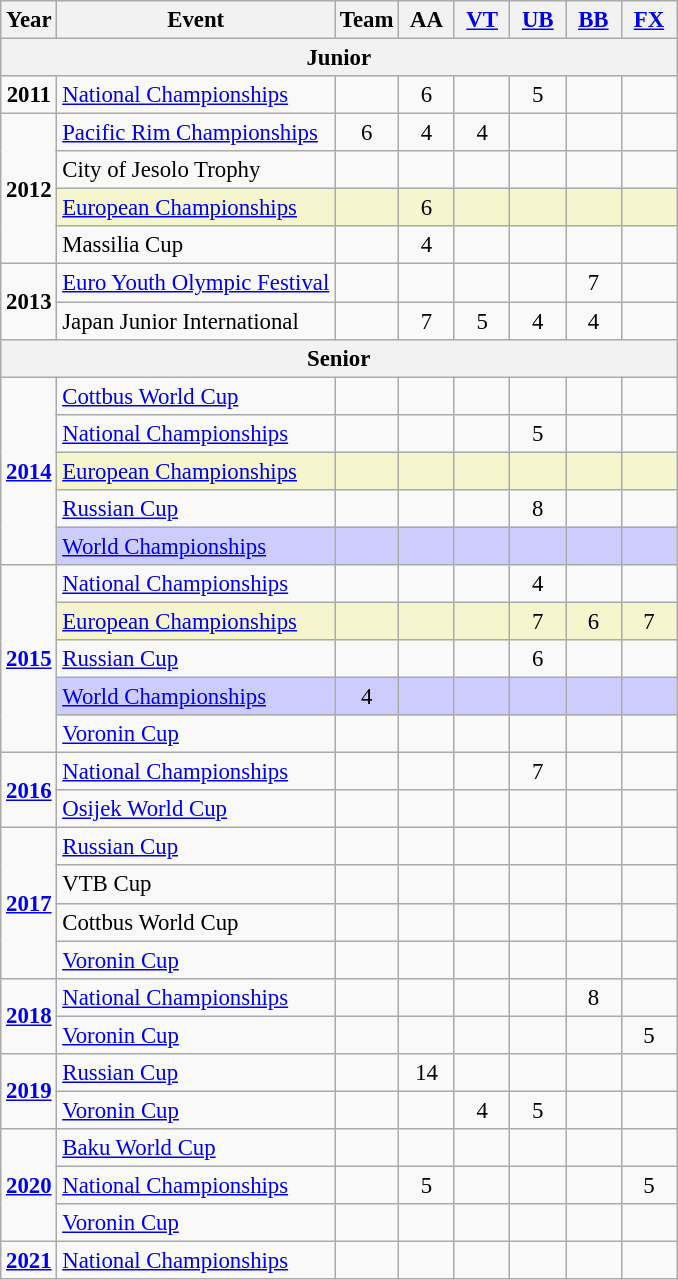<table class="wikitable" style="text-align:center; font-size:95%;">
<tr>
<th align=center>Year</th>
<th align=center>Event</th>
<th style="width:30px;">Team</th>
<th style="width:30px;">AA</th>
<th style="width:30px;"><a href='#'>VT</a></th>
<th style="width:30px;"><a href='#'>UB</a></th>
<th style="width:30px;"><a href='#'>BB</a></th>
<th style="width:30px;"><a href='#'>FX</a></th>
</tr>
<tr>
<th colspan="8">Junior</th>
</tr>
<tr>
<td rowspan="1"><strong>2011</strong></td>
<td align=left><a href='#'>National Championships</a></td>
<td></td>
<td>6</td>
<td></td>
<td>5</td>
<td></td>
<td></td>
</tr>
<tr>
<td rowspan="4"><strong>2012</strong></td>
<td align=left><a href='#'>Pacific Rim Championships</a></td>
<td>6</td>
<td>4</td>
<td>4</td>
<td></td>
<td></td>
<td></td>
</tr>
<tr>
<td align=left>City of Jesolo Trophy</td>
<td></td>
<td></td>
<td></td>
<td></td>
<td></td>
<td></td>
</tr>
<tr bgcolor=#F5F6CE>
<td align=left><a href='#'>European Championships</a></td>
<td></td>
<td>6</td>
<td></td>
<td></td>
<td></td>
<td></td>
</tr>
<tr>
<td align=left>Massilia Cup</td>
<td></td>
<td>4</td>
<td></td>
<td></td>
<td></td>
<td></td>
</tr>
<tr>
<td rowspan="2"><strong>2013</strong></td>
<td align=left><a href='#'>Euro Youth Olympic Festival</a></td>
<td></td>
<td></td>
<td></td>
<td></td>
<td>7</td>
<td></td>
</tr>
<tr>
<td align=left>Japan Junior International</td>
<td></td>
<td>7</td>
<td>5</td>
<td>4</td>
<td>4</td>
<td></td>
</tr>
<tr>
<th colspan="8">Senior</th>
</tr>
<tr>
<td rowspan="5"><strong><a href='#'>2014</a></strong></td>
<td align=left><a href='#'>Cottbus World Cup</a></td>
<td></td>
<td></td>
<td></td>
<td></td>
<td></td>
<td></td>
</tr>
<tr>
<td align=left><a href='#'>National Championships</a></td>
<td></td>
<td></td>
<td></td>
<td>5</td>
<td></td>
<td></td>
</tr>
<tr bgcolor=#F5F6CE>
<td align=left><a href='#'>European Championships</a></td>
<td></td>
<td></td>
<td></td>
<td></td>
<td></td>
<td></td>
</tr>
<tr>
<td align=left><a href='#'>Russian Cup</a></td>
<td></td>
<td></td>
<td></td>
<td>8</td>
<td></td>
<td></td>
</tr>
<tr bgcolor=#CCCCFF>
<td align=left><a href='#'>World Championships</a></td>
<td></td>
<td></td>
<td></td>
<td></td>
<td></td>
<td></td>
</tr>
<tr>
<td rowspan="5"><strong><a href='#'>2015</a></strong></td>
<td align=left><a href='#'>National Championships</a></td>
<td></td>
<td></td>
<td></td>
<td>4</td>
<td></td>
<td></td>
</tr>
<tr bgcolor=#F5F6CE>
<td align=left><a href='#'>European Championships</a></td>
<td></td>
<td></td>
<td></td>
<td>7</td>
<td>6</td>
<td>7</td>
</tr>
<tr>
<td align=left><a href='#'>Russian Cup</a></td>
<td></td>
<td></td>
<td></td>
<td>6</td>
<td></td>
<td></td>
</tr>
<tr bgcolor=#CCCCFF>
<td align=left><a href='#'>World Championships</a></td>
<td>4</td>
<td></td>
<td></td>
<td></td>
<td></td>
<td></td>
</tr>
<tr>
<td align=left><a href='#'>Voronin Cup</a></td>
<td></td>
<td></td>
<td></td>
<td></td>
<td></td>
<td></td>
</tr>
<tr>
<td rowspan="2"><strong><a href='#'>2016</a></strong></td>
<td align=left><a href='#'>National Championships</a></td>
<td></td>
<td></td>
<td></td>
<td>7</td>
<td></td>
<td></td>
</tr>
<tr>
<td align=left><a href='#'>Osijek World Cup</a></td>
<td></td>
<td></td>
<td></td>
<td></td>
<td></td>
<td></td>
</tr>
<tr>
<td rowspan="4"><strong><a href='#'>2017</a></strong></td>
<td align=left><a href='#'>Russian Cup</a></td>
<td></td>
<td></td>
<td></td>
<td></td>
<td></td>
<td></td>
</tr>
<tr>
<td align=left>VTB Cup</td>
<td></td>
<td></td>
<td></td>
<td></td>
<td></td>
<td></td>
</tr>
<tr>
<td align=left>Cottbus World Cup</td>
<td></td>
<td></td>
<td></td>
<td></td>
<td></td>
<td></td>
</tr>
<tr>
<td align=left><a href='#'>Voronin Cup</a></td>
<td></td>
<td></td>
<td></td>
<td></td>
<td></td>
<td></td>
</tr>
<tr>
<td rowspan="2"><strong><a href='#'>2018</a></strong></td>
<td align=left><a href='#'>National Championships</a></td>
<td></td>
<td></td>
<td></td>
<td></td>
<td>8</td>
<td></td>
</tr>
<tr>
<td align=left><a href='#'>Voronin Cup</a></td>
<td></td>
<td></td>
<td></td>
<td></td>
<td></td>
<td>5</td>
</tr>
<tr>
<td rowspan="2"><strong><a href='#'>2019</a></strong></td>
<td align=left><a href='#'>Russian Cup</a></td>
<td></td>
<td>14</td>
<td></td>
<td></td>
<td></td>
<td></td>
</tr>
<tr>
<td align=left><a href='#'>Voronin Cup</a></td>
<td></td>
<td></td>
<td>4</td>
<td>5</td>
<td></td>
<td></td>
</tr>
<tr>
<td rowspan="3"><strong><a href='#'>2020</a></strong></td>
<td align=left><a href='#'>Baku World Cup</a></td>
<td></td>
<td></td>
<td></td>
<td></td>
<td></td>
<td></td>
</tr>
<tr>
<td align=left><a href='#'>National Championships</a></td>
<td></td>
<td>5</td>
<td></td>
<td></td>
<td></td>
<td>5</td>
</tr>
<tr>
<td align=left><a href='#'>Voronin Cup</a></td>
<td></td>
<td></td>
<td></td>
<td></td>
<td></td>
<td></td>
</tr>
<tr>
<td rowspan="1"><strong><a href='#'>2021</a></strong></td>
<td align=left><a href='#'>National Championships</a></td>
<td></td>
<td></td>
<td></td>
<td></td>
<td></td>
<td></td>
</tr>
</table>
